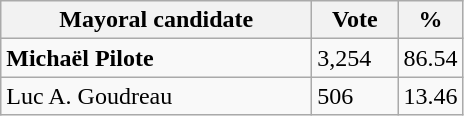<table class="wikitable">
<tr>
<th bgcolor="#DDDDFF" width="200px">Mayoral candidate</th>
<th bgcolor="#DDDDFF" width="50px">Vote</th>
<th bgcolor="#DDDDFF"  width="30px">%</th>
</tr>
<tr>
<td><strong>Michaël Pilote</strong></td>
<td>3,254</td>
<td>86.54</td>
</tr>
<tr>
<td>Luc A. Goudreau</td>
<td>506</td>
<td>13.46</td>
</tr>
</table>
